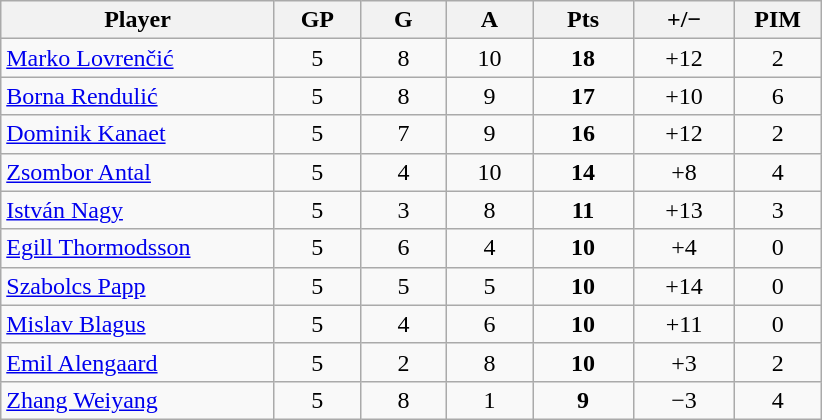<table class="wikitable sortable" style="text-align:center;">
<tr>
<th width="175px">Player</th>
<th width="50px">GP</th>
<th width="50px">G</th>
<th width="50px">A</th>
<th width="60px">Pts</th>
<th width="60px">+/−</th>
<th width="50px">PIM</th>
</tr>
<tr>
<td style="text-align:left;"> <a href='#'>Marko Lovrenčić</a></td>
<td>5</td>
<td>8</td>
<td>10</td>
<td><strong>18</strong></td>
<td>+12</td>
<td>2</td>
</tr>
<tr>
<td style="text-align:left;"> <a href='#'>Borna Rendulić</a></td>
<td>5</td>
<td>8</td>
<td>9</td>
<td><strong>17</strong></td>
<td>+10</td>
<td>6</td>
</tr>
<tr>
<td style="text-align:left;"> <a href='#'>Dominik Kanaet</a></td>
<td>5</td>
<td>7</td>
<td>9</td>
<td><strong>16</strong></td>
<td>+12</td>
<td>2</td>
</tr>
<tr>
<td style="text-align:left;"> <a href='#'>Zsombor Antal</a></td>
<td>5</td>
<td>4</td>
<td>10</td>
<td><strong>14</strong></td>
<td>+8</td>
<td>4</td>
</tr>
<tr>
<td style="text-align:left;"> <a href='#'>István Nagy</a></td>
<td>5</td>
<td>3</td>
<td>8</td>
<td><strong>11</strong></td>
<td>+13</td>
<td>3</td>
</tr>
<tr>
<td style="text-align:left;"> <a href='#'>Egill Thormodsson</a></td>
<td>5</td>
<td>6</td>
<td>4</td>
<td><strong>10</strong></td>
<td>+4</td>
<td>0</td>
</tr>
<tr>
<td style="text-align:left;"> <a href='#'>Szabolcs Papp</a></td>
<td>5</td>
<td>5</td>
<td>5</td>
<td><strong>10</strong></td>
<td>+14</td>
<td>0</td>
</tr>
<tr>
<td style="text-align:left;"> <a href='#'>Mislav Blagus</a></td>
<td>5</td>
<td>4</td>
<td>6</td>
<td><strong>10</strong></td>
<td>+11</td>
<td>0</td>
</tr>
<tr>
<td style="text-align:left;"> <a href='#'>Emil Alengaard</a></td>
<td>5</td>
<td>2</td>
<td>8</td>
<td><strong>10</strong></td>
<td>+3</td>
<td>2</td>
</tr>
<tr>
<td style="text-align:left;"> <a href='#'>Zhang Weiyang</a></td>
<td>5</td>
<td>8</td>
<td>1</td>
<td><strong>9</strong></td>
<td>−3</td>
<td>4</td>
</tr>
</table>
